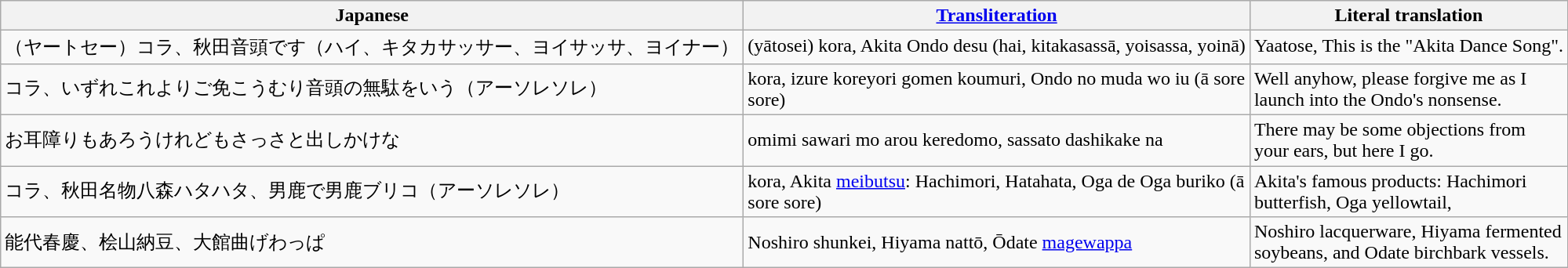<table class="wikitable">
<tr>
<th>Japanese</th>
<th><a href='#'>Transliteration</a></th>
<th>Literal translation</th>
</tr>
<tr style="vertical-align:top; white-space:nowrap;">
<td>（ヤートセー）コラ、秋田音頭です（ハイ、キタカサッサー、ヨイサッサ、ヨイナー）</td>
<td>(yātosei) kora, Akita Ondo desu (hai, kitakasassā, yoisassa, yoinā)</td>
<td>Yaatose, This is the "Akita Dance Song".</td>
</tr>
<tr>
<td>コラ、いずれこれよりご免こうむり音頭の無駄をいう（アーソレソレ）</td>
<td>kora, izure koreyori gomen koumuri, Ondo no muda wo iu (ā sore sore)</td>
<td>Well anyhow, please forgive me as I launch into the Ondo's nonsense.</td>
</tr>
<tr>
<td>お耳障りもあろうけれどもさっさと出しかけな</td>
<td>omimi sawari mo arou keredomo, sassato dashikake na</td>
<td>There may be some objections from your ears, but here I go.</td>
</tr>
<tr>
<td>コラ、秋田名物八森ハタハタ、男鹿で男鹿ブリコ（アーソレソレ）</td>
<td>kora, Akita <a href='#'>meibutsu</a>: Hachimori, Hatahata, Oga de Oga buriko (ā sore sore)</td>
<td>Akita's famous products: Hachimori butterfish, Oga yellowtail,</td>
</tr>
<tr>
<td>能代春慶、桧山納豆、大館曲げわっぱ</td>
<td>Noshiro shunkei, Hiyama nattō, Ōdate <a href='#'>magewappa</a></td>
<td>Noshiro lacquerware, Hiyama fermented soybeans, and Odate birchbark vessels.</td>
</tr>
</table>
